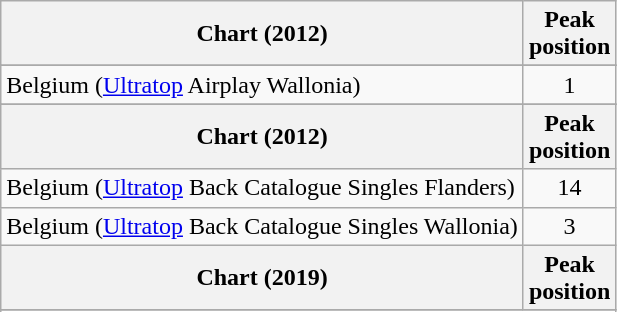<table class="wikitable sortable">
<tr>
<th>Chart (2012)</th>
<th>Peak<br>position</th>
</tr>
<tr>
</tr>
<tr>
</tr>
<tr>
</tr>
<tr>
<td>Belgium (<a href='#'>Ultratop</a> Airplay Wallonia)</td>
<td align="center">1</td>
</tr>
<tr>
</tr>
<tr>
</tr>
<tr>
</tr>
<tr>
</tr>
<tr>
<th>Chart (2012)</th>
<th>Peak<br>position</th>
</tr>
<tr>
<td>Belgium (<a href='#'>Ultratop</a> Back Catalogue Singles Flanders)</td>
<td align="center">14</td>
</tr>
<tr>
<td>Belgium (<a href='#'>Ultratop</a> Back Catalogue Singles Wallonia)</td>
<td align="center">3</td>
</tr>
<tr>
<th>Chart (2019)</th>
<th>Peak<br>position</th>
</tr>
<tr>
</tr>
<tr>
</tr>
</table>
